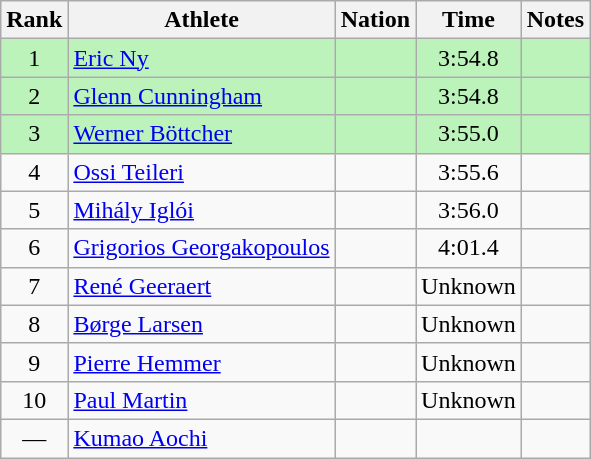<table class="wikitable sortable" style="text-align:center">
<tr>
<th>Rank</th>
<th>Athlete</th>
<th>Nation</th>
<th>Time</th>
<th>Notes</th>
</tr>
<tr bgcolor=bbf3bb>
<td>1</td>
<td align=left><a href='#'>Eric Ny</a></td>
<td align=left></td>
<td>3:54.8</td>
<td></td>
</tr>
<tr bgcolor=bbf3bb>
<td>2</td>
<td align=left><a href='#'>Glenn Cunningham</a></td>
<td align=left></td>
<td>3:54.8</td>
<td></td>
</tr>
<tr bgcolor=bbf3bb>
<td>3</td>
<td align=left><a href='#'>Werner Böttcher</a></td>
<td align=left></td>
<td>3:55.0</td>
<td></td>
</tr>
<tr>
<td>4</td>
<td align=left><a href='#'>Ossi Teileri</a></td>
<td align=left></td>
<td>3:55.6</td>
<td></td>
</tr>
<tr>
<td>5</td>
<td align=left><a href='#'>Mihály Iglói</a></td>
<td align=left></td>
<td>3:56.0</td>
<td></td>
</tr>
<tr>
<td>6</td>
<td align=left><a href='#'>Grigorios Georgakopoulos</a></td>
<td align=left></td>
<td>4:01.4</td>
<td></td>
</tr>
<tr>
<td>7</td>
<td align=left><a href='#'>René Geeraert</a></td>
<td align=left></td>
<td data-sort-value=5:00.0>Unknown</td>
<td></td>
</tr>
<tr>
<td>8</td>
<td align=left><a href='#'>Børge Larsen</a></td>
<td align=left></td>
<td data-sort-value=6:00.0>Unknown</td>
<td></td>
</tr>
<tr>
<td>9</td>
<td align=left><a href='#'>Pierre Hemmer</a></td>
<td align=left></td>
<td data-sort-value=5:00.0>Unknown</td>
<td></td>
</tr>
<tr>
<td>10</td>
<td align=left><a href='#'>Paul Martin</a></td>
<td align=left></td>
<td data-sort-value=5:00.0>Unknown</td>
<td></td>
</tr>
<tr>
<td data-sort-value=11>—</td>
<td align=left><a href='#'>Kumao Aochi</a></td>
<td align=left></td>
<td data-sort-value=9:99.99></td>
<td></td>
</tr>
</table>
